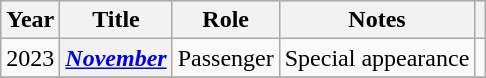<table class="wikitable sortable plainrowheaders">
<tr style="background:#ccc; text-align:center;">
<th scope="col">Year</th>
<th scope="col">Title</th>
<th scope="col">Role</th>
<th scope="col">Notes</th>
<th scope="col" class="unsortable"></th>
</tr>
<tr>
<td>2023</td>
<th scope="row"><em><a href='#'>November</a></em></th>
<td>Passenger</td>
<td>Special appearance</td>
<td style="text-align: center;"></td>
</tr>
<tr>
</tr>
</table>
